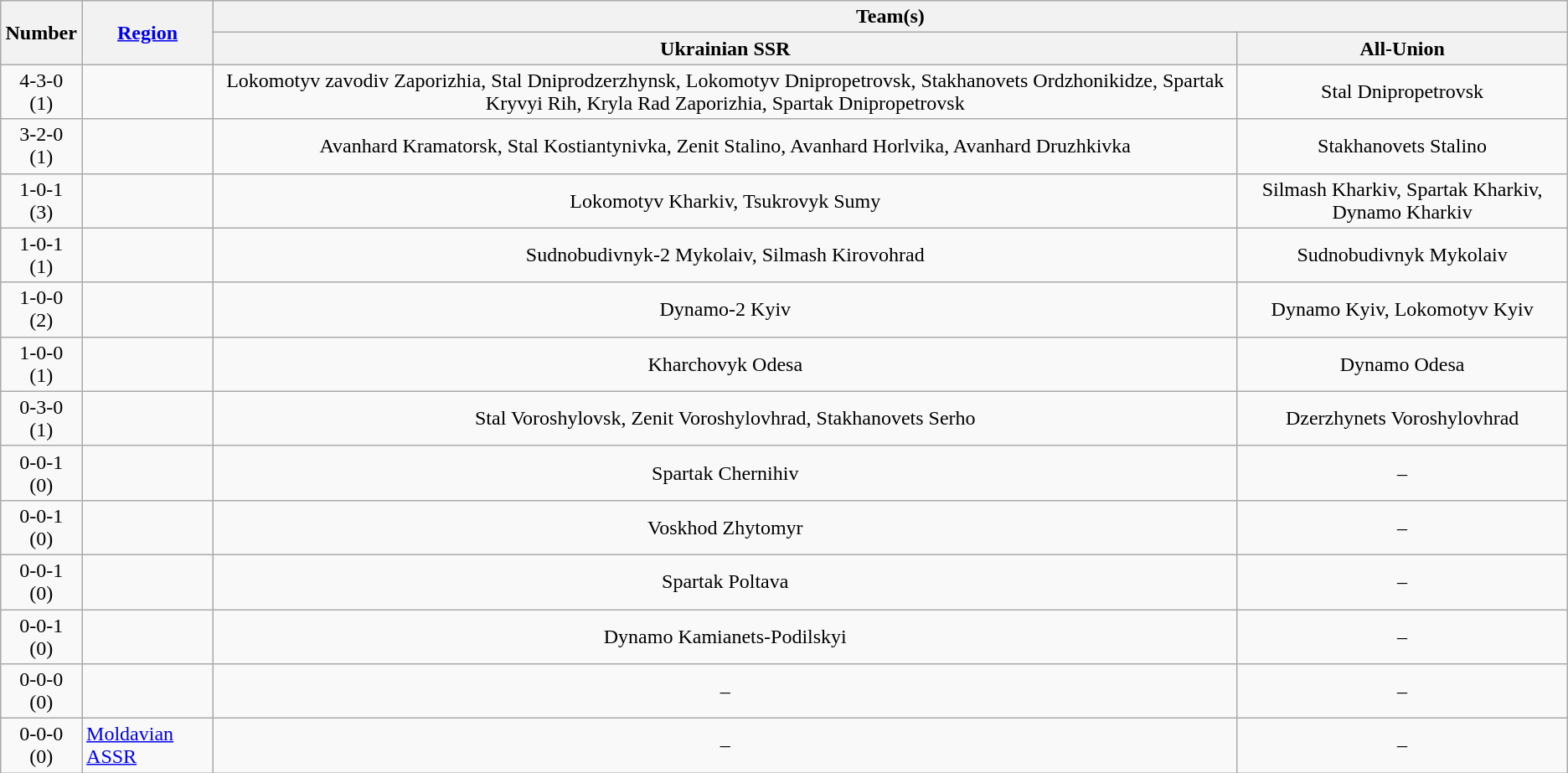<table class="wikitable" style="text-align:center">
<tr>
<th rowspan=2>Number</th>
<th rowspan=2><a href='#'>Region</a></th>
<th colspan=2>Team(s)</th>
</tr>
<tr>
<th>Ukrainian SSR</th>
<th>All-Union</th>
</tr>
<tr>
<td rowspan="1">4-3-0 (1)</td>
<td align="left"></td>
<td>Lokomotyv zavodiv Zaporizhia, Stal Dniprodzerzhynsk, Lokomotyv Dnipropetrovsk, Stakhanovets Ordzhonikidze, Spartak Kryvyi Rih, Kryla Rad Zaporizhia, Spartak Dnipropetrovsk</td>
<td>Stal Dnipropetrovsk</td>
</tr>
<tr>
<td rowspan="1">3-2-0 (1)</td>
<td align="left"></td>
<td>Avanhard Kramatorsk, Stal Kostiantynivka, Zenit Stalino, Avanhard Horlvika, Avanhard Druzhkivka</td>
<td>Stakhanovets Stalino</td>
</tr>
<tr>
<td rowspan="1">1-0-1 (3)</td>
<td align="left"></td>
<td>Lokomotyv Kharkiv, Tsukrovyk Sumy</td>
<td>Silmash Kharkiv, Spartak Kharkiv, Dynamo Kharkiv</td>
</tr>
<tr>
<td rowspan="1">1-0-1 (1)</td>
<td align="left"></td>
<td>Sudnobudivnyk-2 Mykolaiv, Silmash Kirovohrad</td>
<td>Sudnobudivnyk Mykolaiv</td>
</tr>
<tr>
<td rowspan="1">1-0-0 (2)</td>
<td align="left"></td>
<td>Dynamo-2 Kyiv</td>
<td>Dynamo Kyiv, Lokomotyv Kyiv</td>
</tr>
<tr>
<td rowspan="1">1-0-0 (1)</td>
<td align="left"></td>
<td>Kharchovyk Odesa</td>
<td>Dynamo Odesa</td>
</tr>
<tr>
<td rowspan="1">0-3-0 (1)</td>
<td align="left"></td>
<td>Stal Voroshylovsk, Zenit Voroshylovhrad, Stakhanovets Serho</td>
<td>Dzerzhynets Voroshylovhrad</td>
</tr>
<tr>
<td rowspan="1">0-0-1 (0)</td>
<td align="left"></td>
<td>Spartak Chernihiv</td>
<td>–</td>
</tr>
<tr>
<td rowspan="1">0-0-1 (0)</td>
<td align="left"></td>
<td>Voskhod Zhytomyr</td>
<td>–</td>
</tr>
<tr>
<td rowspan="1">0-0-1 (0)</td>
<td align="left"></td>
<td>Spartak Poltava</td>
<td>–</td>
</tr>
<tr>
<td rowspan="1">0-0-1 (0)</td>
<td align="left"></td>
<td>Dynamo Kamianets-Podilskyi</td>
<td>–</td>
</tr>
<tr>
<td rowspan="1">0-0-0 (0)</td>
<td align="left"></td>
<td>–</td>
<td>–</td>
</tr>
<tr>
<td rowspan="1">0-0-0 (0)</td>
<td align="left"> <a href='#'>Moldavian ASSR</a></td>
<td>–</td>
<td>–</td>
</tr>
</table>
